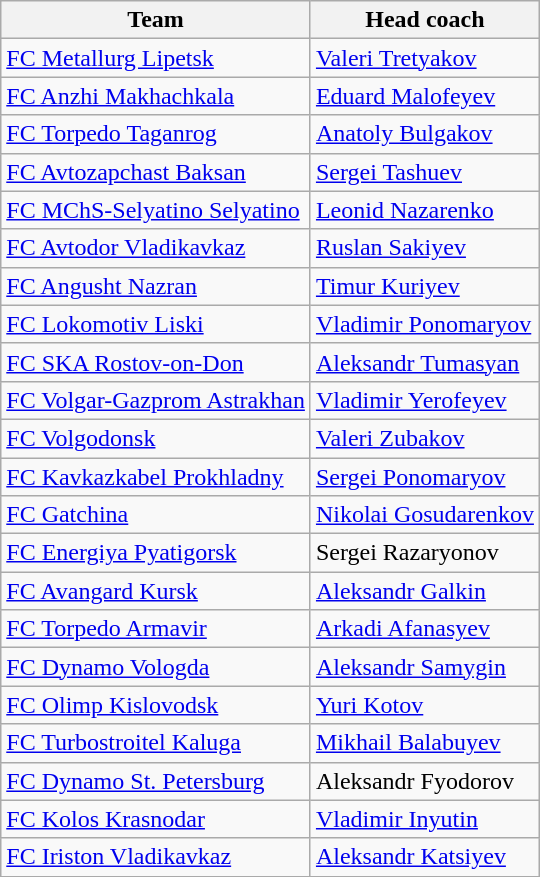<table class="wikitable">
<tr>
<th>Team</th>
<th>Head coach</th>
</tr>
<tr>
<td><a href='#'>FC Metallurg Lipetsk</a></td>
<td><a href='#'>Valeri Tretyakov</a></td>
</tr>
<tr>
<td><a href='#'>FC Anzhi Makhachkala</a></td>
<td><a href='#'>Eduard Malofeyev</a></td>
</tr>
<tr>
<td><a href='#'>FC Torpedo Taganrog</a></td>
<td><a href='#'>Anatoly Bulgakov</a></td>
</tr>
<tr>
<td><a href='#'>FC Avtozapchast Baksan</a></td>
<td><a href='#'>Sergei Tashuev</a></td>
</tr>
<tr>
<td><a href='#'>FC MChS-Selyatino Selyatino</a></td>
<td><a href='#'>Leonid Nazarenko</a></td>
</tr>
<tr>
<td><a href='#'>FC Avtodor Vladikavkaz</a></td>
<td><a href='#'>Ruslan Sakiyev</a></td>
</tr>
<tr>
<td><a href='#'>FC Angusht Nazran</a></td>
<td><a href='#'>Timur Kuriyev</a></td>
</tr>
<tr>
<td><a href='#'>FC Lokomotiv Liski</a></td>
<td><a href='#'>Vladimir Ponomaryov</a></td>
</tr>
<tr>
<td><a href='#'>FC SKA Rostov-on-Don</a></td>
<td><a href='#'>Aleksandr Tumasyan</a></td>
</tr>
<tr>
<td><a href='#'>FC Volgar-Gazprom Astrakhan</a></td>
<td><a href='#'>Vladimir Yerofeyev</a></td>
</tr>
<tr>
<td><a href='#'>FC Volgodonsk</a></td>
<td><a href='#'>Valeri Zubakov</a></td>
</tr>
<tr>
<td><a href='#'>FC Kavkazkabel Prokhladny</a></td>
<td><a href='#'>Sergei Ponomaryov</a></td>
</tr>
<tr>
<td><a href='#'>FC Gatchina</a></td>
<td><a href='#'>Nikolai Gosudarenkov</a></td>
</tr>
<tr>
<td><a href='#'>FC Energiya Pyatigorsk</a></td>
<td>Sergei Razaryonov</td>
</tr>
<tr>
<td><a href='#'>FC Avangard Kursk</a></td>
<td><a href='#'>Aleksandr Galkin</a></td>
</tr>
<tr>
<td><a href='#'>FC Torpedo Armavir</a></td>
<td><a href='#'>Arkadi Afanasyev</a></td>
</tr>
<tr>
<td><a href='#'>FC Dynamo Vologda</a></td>
<td><a href='#'>Aleksandr Samygin</a></td>
</tr>
<tr>
<td><a href='#'>FC Olimp Kislovodsk</a></td>
<td><a href='#'>Yuri Kotov</a></td>
</tr>
<tr>
<td><a href='#'>FC Turbostroitel Kaluga</a></td>
<td><a href='#'>Mikhail Balabuyev</a></td>
</tr>
<tr>
<td><a href='#'>FC Dynamo St. Petersburg</a></td>
<td>Aleksandr Fyodorov</td>
</tr>
<tr>
<td><a href='#'>FC Kolos Krasnodar</a></td>
<td><a href='#'>Vladimir Inyutin</a></td>
</tr>
<tr>
<td><a href='#'>FC Iriston Vladikavkaz</a></td>
<td><a href='#'>Aleksandr Katsiyev</a></td>
</tr>
<tr>
</tr>
</table>
